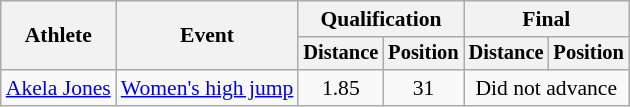<table class=wikitable style="font-size:90%">
<tr>
<th rowspan="2">Athlete</th>
<th rowspan="2">Event</th>
<th colspan="2">Qualification</th>
<th colspan="2">Final</th>
</tr>
<tr style="font-size:95%">
<th>Distance</th>
<th>Position</th>
<th>Distance</th>
<th>Position</th>
</tr>
<tr align=center>
<td align=left><a href='#'>Akela Jones</a></td>
<td align=left><a href='#'>Women's high jump</a></td>
<td>1.85</td>
<td>31</td>
<td colspan=2>Did not advance</td>
</tr>
</table>
